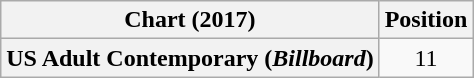<table class="wikitable plainrowheaders" style="text-align:center">
<tr>
<th scope="col">Chart (2017)</th>
<th scope="col">Position</th>
</tr>
<tr>
<th scope="row">US Adult Contemporary (<em>Billboard</em>)</th>
<td>11</td>
</tr>
</table>
